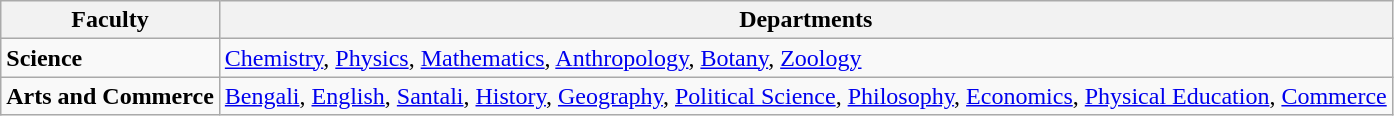<table class="wikitable sortable">
<tr>
<th>Faculty</th>
<th>Departments</th>
</tr>
<tr>
<td><strong>Science</strong></td>
<td><a href='#'>Chemistry</a>, <a href='#'>Physics</a>, <a href='#'>Mathematics</a>, <a href='#'>Anthropology</a>, <a href='#'>Botany</a>, <a href='#'>Zoology</a></td>
</tr>
<tr>
<td><strong>Arts and Commerce</strong></td>
<td><a href='#'>Bengali</a>, <a href='#'>English</a>, <a href='#'>Santali</a>, <a href='#'>History</a>, <a href='#'>Geography</a>, <a href='#'>Political Science</a>, <a href='#'>Philosophy</a>, <a href='#'>Economics</a>, <a href='#'>Physical Education</a>, <a href='#'>Commerce</a></td>
</tr>
</table>
